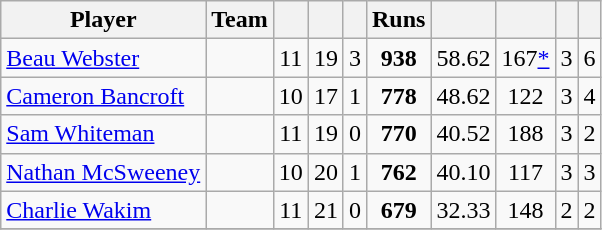<table class="wikitable sortable" style="text-align:center">
<tr>
<th class="unsortable">Player</th>
<th>Team</th>
<th></th>
<th></th>
<th></th>
<th>Runs</th>
<th></th>
<th></th>
<th></th>
<th></th>
</tr>
<tr>
<td style="text-align:left"><a href='#'>Beau Webster</a></td>
<td style="text-align:left"></td>
<td>11</td>
<td>19</td>
<td>3</td>
<td><strong>938</strong></td>
<td>58.62</td>
<td>167<a href='#'>*</a></td>
<td>3</td>
<td>6</td>
</tr>
<tr>
<td style="text-align:left"><a href='#'>Cameron Bancroft</a></td>
<td style="text-align:left"></td>
<td>10</td>
<td>17</td>
<td>1</td>
<td><strong>778</strong></td>
<td>48.62</td>
<td>122</td>
<td>3</td>
<td>4</td>
</tr>
<tr>
<td style="text-align:left"><a href='#'>Sam Whiteman</a></td>
<td style="text-align:left"></td>
<td>11</td>
<td>19</td>
<td>0</td>
<td><strong>770</strong></td>
<td>40.52</td>
<td>188</td>
<td>3</td>
<td>2</td>
</tr>
<tr>
<td style="text-align:left"><a href='#'>Nathan McSweeney</a></td>
<td style="text-align:left"></td>
<td>10</td>
<td>20</td>
<td>1</td>
<td><strong>762</strong></td>
<td>40.10</td>
<td>117</td>
<td>3</td>
<td>3</td>
</tr>
<tr>
<td style="text-align:left"><a href='#'>Charlie Wakim</a></td>
<td style="text-align:left"></td>
<td>11</td>
<td>21</td>
<td>0</td>
<td><strong>679</strong></td>
<td>32.33</td>
<td>148</td>
<td>2</td>
<td>2</td>
</tr>
<tr>
</tr>
</table>
